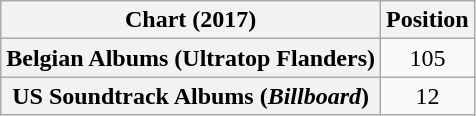<table class="wikitable sortable plainrowheaders" style="text-align:center;">
<tr>
<th scope="col">Chart (2017)</th>
<th scope="col">Position</th>
</tr>
<tr>
<th scope="row">Belgian Albums (Ultratop Flanders)</th>
<td>105</td>
</tr>
<tr>
<th scope="row">US Soundtrack Albums (<em>Billboard</em>)</th>
<td>12</td>
</tr>
</table>
